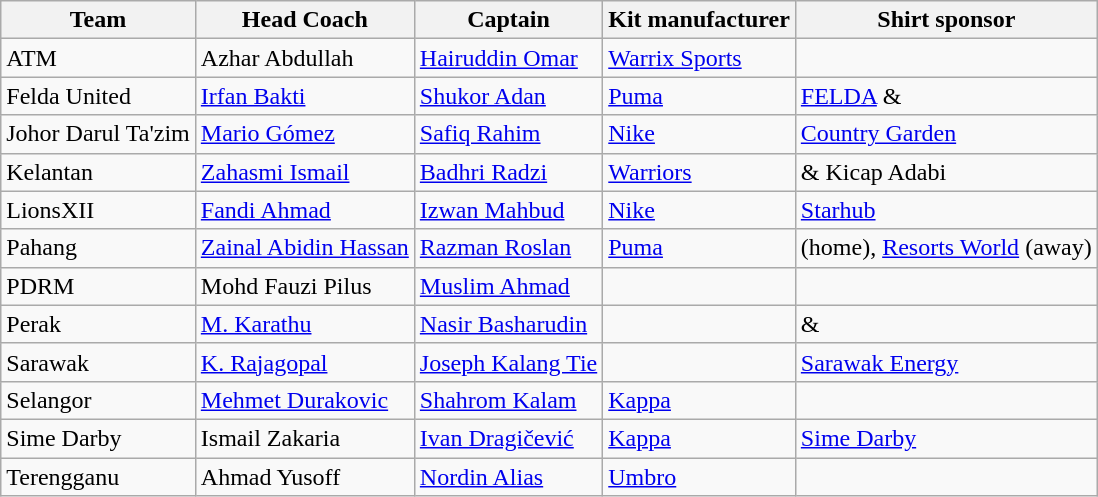<table class="wikitable sortable" style="text-align: left;">
<tr>
<th>Team</th>
<th>Head Coach</th>
<th>Captain</th>
<th>Kit manufacturer</th>
<th>Shirt sponsor</th>
</tr>
<tr>
<td>ATM</td>
<td> Azhar Abdullah</td>
<td> <a href='#'>Hairuddin Omar</a></td>
<td><a href='#'>Warrix Sports</a></td>
<td></td>
</tr>
<tr>
<td>Felda United</td>
<td> <a href='#'>Irfan Bakti</a></td>
<td> <a href='#'>Shukor Adan</a></td>
<td><a href='#'>Puma</a></td>
<td><a href='#'>FELDA</a> &  </td>
</tr>
<tr>
<td>Johor Darul Ta'zim</td>
<td> <a href='#'>Mario Gómez</a></td>
<td> <a href='#'>Safiq Rahim</a></td>
<td><a href='#'>Nike</a></td>
<td><a href='#'>Country Garden</a></td>
</tr>
<tr>
<td>Kelantan</td>
<td> <a href='#'>Zahasmi Ismail</a></td>
<td> <a href='#'>Badhri Radzi</a></td>
<td><a href='#'>Warriors</a></td>
<td> & Kicap Adabi</td>
</tr>
<tr>
<td>LionsXII</td>
<td> <a href='#'>Fandi Ahmad</a></td>
<td> <a href='#'>Izwan Mahbud</a></td>
<td><a href='#'>Nike</a></td>
<td><a href='#'>Starhub</a></td>
</tr>
<tr>
<td>Pahang</td>
<td> <a href='#'>Zainal Abidin Hassan</a></td>
<td> <a href='#'>Razman Roslan</a></td>
<td><a href='#'>Puma</a></td>
<td> (home), <a href='#'>Resorts World</a> (away)</td>
</tr>
<tr>
<td>PDRM</td>
<td> Mohd Fauzi Pilus</td>
<td> <a href='#'>Muslim Ahmad</a></td>
<td></td>
<td> </td>
</tr>
<tr>
<td>Perak</td>
<td> <a href='#'>M. Karathu</a></td>
<td> <a href='#'>Nasir Basharudin</a></td>
<td></td>
<td> & </td>
</tr>
<tr>
<td>Sarawak</td>
<td> <a href='#'>K. Rajagopal</a></td>
<td> <a href='#'>Joseph Kalang Tie</a></td>
<td></td>
<td><a href='#'>Sarawak Energy</a></td>
</tr>
<tr>
<td>Selangor</td>
<td> <a href='#'>Mehmet Durakovic</a></td>
<td> <a href='#'>Shahrom Kalam</a></td>
<td><a href='#'>Kappa</a></td>
<td></td>
</tr>
<tr>
<td>Sime Darby</td>
<td> Ismail Zakaria</td>
<td> <a href='#'>Ivan Dragičević</a></td>
<td><a href='#'>Kappa</a></td>
<td><a href='#'>Sime Darby</a></td>
</tr>
<tr>
<td>Terengganu</td>
<td> Ahmad Yusoff</td>
<td> <a href='#'>Nordin Alias</a></td>
<td><a href='#'>Umbro</a></td>
<td></td>
</tr>
</table>
